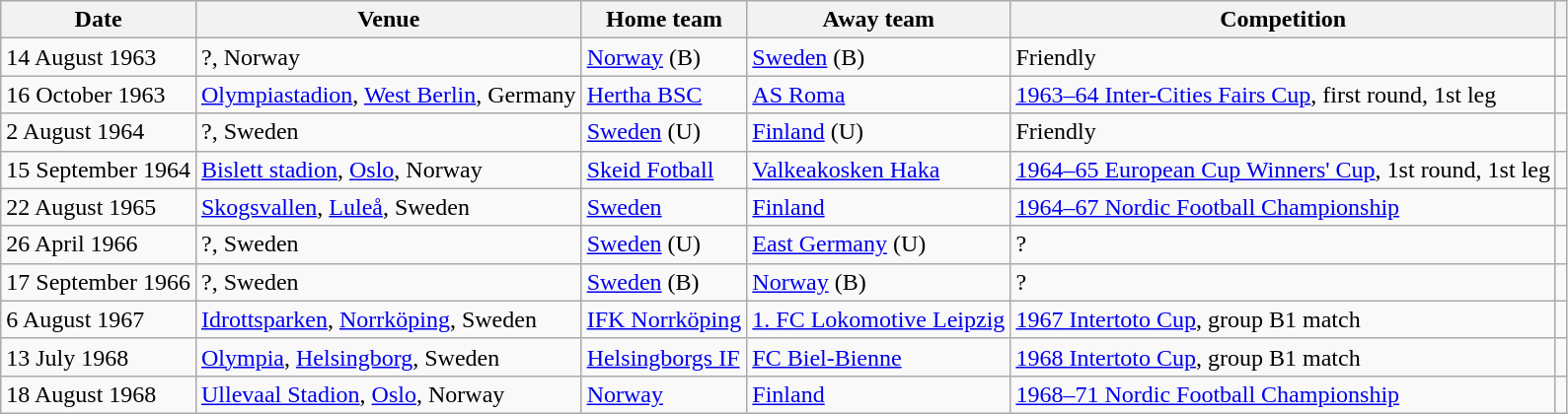<table class="wikitable sortable">
<tr>
<th scope="col">Date</th>
<th scope="col">Venue</th>
<th scope="col">Home team</th>
<th scope="col">Away team</th>
<th scope="col">Competition</th>
<th scope="col" class="unsortable"></th>
</tr>
<tr>
<td>14 August 1963</td>
<td>?, Norway</td>
<td> <a href='#'>Norway</a> (B)</td>
<td> <a href='#'>Sweden</a> (B)</td>
<td>Friendly</td>
<td></td>
</tr>
<tr>
<td>16 October 1963</td>
<td><a href='#'>Olympiastadion</a>, <a href='#'>West Berlin</a>, Germany</td>
<td> <a href='#'>Hertha BSC</a></td>
<td> <a href='#'>AS Roma</a></td>
<td><a href='#'>1963–64 Inter-Cities Fairs Cup</a>, first round, 1st leg</td>
<td></td>
</tr>
<tr>
<td>2 August 1964</td>
<td>?, Sweden</td>
<td> <a href='#'>Sweden</a> (U)</td>
<td> <a href='#'>Finland</a> (U)</td>
<td>Friendly</td>
<td></td>
</tr>
<tr>
<td>15 September 1964</td>
<td><a href='#'>Bislett stadion</a>, <a href='#'>Oslo</a>, Norway</td>
<td> <a href='#'>Skeid Fotball</a></td>
<td> <a href='#'>Valkeakosken Haka</a></td>
<td><a href='#'>1964–65 European Cup Winners' Cup</a>, 1st round, 1st leg</td>
<td></td>
</tr>
<tr>
<td>22 August 1965</td>
<td><a href='#'>Skogsvallen</a>, <a href='#'>Luleå</a>, Sweden</td>
<td> <a href='#'>Sweden</a></td>
<td> <a href='#'>Finland</a></td>
<td><a href='#'>1964–67 Nordic Football Championship</a></td>
<td></td>
</tr>
<tr>
<td>26 April 1966</td>
<td>?, Sweden</td>
<td> <a href='#'>Sweden</a> (U)</td>
<td> <a href='#'>East Germany</a> (U)</td>
<td>?</td>
<td></td>
</tr>
<tr>
<td>17 September 1966</td>
<td>?, Sweden</td>
<td> <a href='#'>Sweden</a> (B)</td>
<td> <a href='#'>Norway</a> (B)</td>
<td>?</td>
<td></td>
</tr>
<tr>
<td>6 August 1967</td>
<td><a href='#'>Idrottsparken</a>, <a href='#'>Norrköping</a>, Sweden</td>
<td> <a href='#'>IFK Norrköping</a></td>
<td> <a href='#'>1. FC Lokomotive Leipzig</a></td>
<td><a href='#'>1967 Intertoto Cup</a>, group B1 match</td>
<td></td>
</tr>
<tr>
<td>13 July 1968</td>
<td><a href='#'>Olympia</a>, <a href='#'>Helsingborg</a>, Sweden</td>
<td> <a href='#'>Helsingborgs IF</a></td>
<td> <a href='#'>FC Biel-Bienne</a></td>
<td><a href='#'>1968 Intertoto Cup</a>, group B1 match</td>
<td></td>
</tr>
<tr>
<td>18 August 1968</td>
<td><a href='#'>Ullevaal Stadion</a>, <a href='#'>Oslo</a>, Norway</td>
<td> <a href='#'>Norway</a></td>
<td> <a href='#'>Finland</a></td>
<td><a href='#'>1968–71 Nordic Football Championship</a></td>
<td></td>
</tr>
</table>
